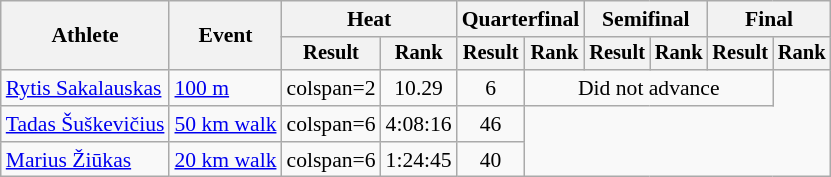<table class="wikitable" style="font-size:90%">
<tr>
<th rowspan="2">Athlete</th>
<th rowspan="2">Event</th>
<th colspan="2">Heat</th>
<th colspan="2">Quarterfinal</th>
<th colspan="2">Semifinal</th>
<th colspan="2">Final</th>
</tr>
<tr style="font-size:95%">
<th>Result</th>
<th>Rank</th>
<th>Result</th>
<th>Rank</th>
<th>Result</th>
<th>Rank</th>
<th>Result</th>
<th>Rank</th>
</tr>
<tr align=center>
<td align=left><a href='#'>Rytis Sakalauskas</a></td>
<td align=left><a href='#'>100 m</a></td>
<td>colspan=2 </td>
<td>10.29</td>
<td>6</td>
<td colspan=4>Did not advance</td>
</tr>
<tr align=center>
<td align=left><a href='#'>Tadas Šuškevičius</a></td>
<td align=left><a href='#'>50 km walk</a></td>
<td>colspan=6 </td>
<td>4:08:16</td>
<td>46</td>
</tr>
<tr align=center>
<td align=left><a href='#'>Marius Žiūkas</a></td>
<td align=left><a href='#'>20 km walk</a></td>
<td>colspan=6 </td>
<td>1:24:45</td>
<td>40</td>
</tr>
</table>
